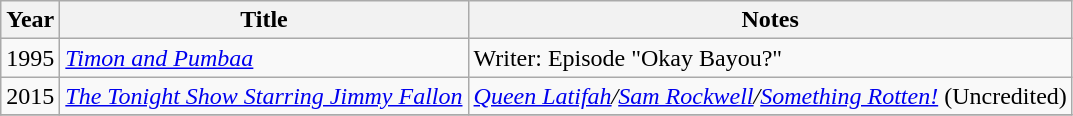<table class="wikitable">
<tr>
<th>Year</th>
<th>Title</th>
<th>Notes</th>
</tr>
<tr>
<td>1995</td>
<td><em><a href='#'>Timon and Pumbaa</a></em></td>
<td>Writer: Episode "Okay Bayou?"</td>
</tr>
<tr>
<td>2015</td>
<td><em><a href='#'>The Tonight Show Starring Jimmy Fallon</a></em></td>
<td><em><a href='#'>Queen Latifah</a>/<a href='#'>Sam Rockwell</a>/<a href='#'>Something Rotten!</a></em> (Uncredited)</td>
</tr>
<tr>
</tr>
</table>
